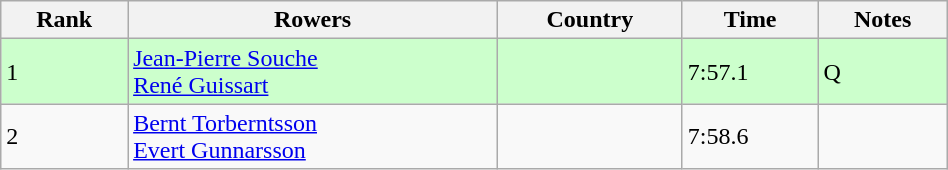<table class="wikitable" width=50%>
<tr>
<th>Rank</th>
<th>Rowers</th>
<th>Country</th>
<th>Time</th>
<th>Notes</th>
</tr>
<tr bgcolor=ccffcc>
<td>1</td>
<td><a href='#'>Jean-Pierre Souche</a><br><a href='#'>René Guissart</a></td>
<td></td>
<td>7:57.1</td>
<td>Q</td>
</tr>
<tr>
<td>2</td>
<td><a href='#'>Bernt Torberntsson</a><br><a href='#'>Evert Gunnarsson</a></td>
<td></td>
<td>7:58.6</td>
<td></td>
</tr>
</table>
